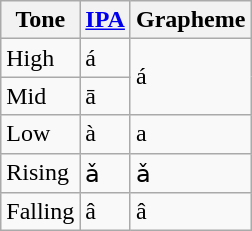<table class="wikitable">
<tr>
<th>Tone</th>
<th><a href='#'>IPA</a></th>
<th>Grapheme</th>
</tr>
<tr>
<td>High</td>
<td>á</td>
<td rowspan="2">á</td>
</tr>
<tr>
<td>Mid</td>
<td>ā</td>
</tr>
<tr>
<td>Low</td>
<td>à</td>
<td>a</td>
</tr>
<tr>
<td>Rising</td>
<td>ǎ</td>
<td>ǎ</td>
</tr>
<tr>
<td>Falling</td>
<td>â</td>
<td>â</td>
</tr>
</table>
